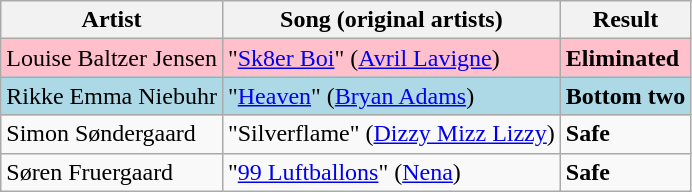<table class=wikitable>
<tr>
<th>Artist</th>
<th>Song (original artists)</th>
<th>Result</th>
</tr>
<tr style="background:pink;">
<td>Louise Baltzer Jensen</td>
<td>"<a href='#'>Sk8er Boi</a>" (<a href='#'>Avril Lavigne</a>)</td>
<td><strong>Eliminated</strong></td>
</tr>
<tr style="background:lightblue;">
<td>Rikke Emma Niebuhr</td>
<td>"<a href='#'>Heaven</a>" (<a href='#'>Bryan Adams</a>)</td>
<td><strong>Bottom two</strong></td>
</tr>
<tr>
<td>Simon Søndergaard</td>
<td>"Silverflame" (<a href='#'>Dizzy Mizz Lizzy</a>)</td>
<td><strong>Safe</strong></td>
</tr>
<tr>
<td>Søren Fruergaard</td>
<td>"<a href='#'>99 Luftballons</a>" (<a href='#'>Nena</a>)</td>
<td><strong>Safe</strong></td>
</tr>
</table>
